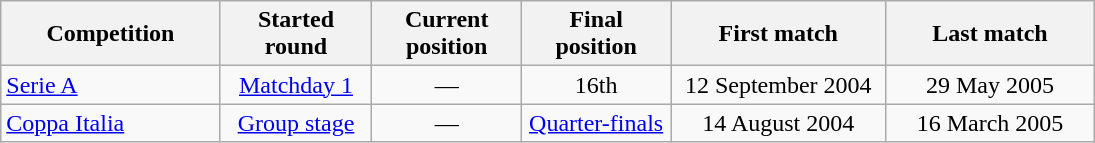<table class="wikitable" style="text-align:center; width:730px;">
<tr>
<th style="text-align:center; width:150px;">Competition</th>
<th style="text-align:center; width:100px;">Started round</th>
<th style="text-align:center; width:100px;">Current <br> position</th>
<th style="text-align:center; width:100px;">Final <br> position</th>
<th style="text-align:center; width:150px;">First match</th>
<th style="text-align:center; width:150px;">Last match</th>
</tr>
<tr>
<td style="text-align:left;"><a href='#'>Serie A</a></td>
<td><a href='#'>Matchday 1</a></td>
<td>—</td>
<td>16th</td>
<td>12 September 2004</td>
<td>29 May 2005</td>
</tr>
<tr>
<td style="text-align:left;"><a href='#'>Coppa Italia</a></td>
<td><a href='#'>Group stage</a></td>
<td>—</td>
<td><a href='#'>Quarter-finals</a></td>
<td>14 August 2004</td>
<td>16 March 2005</td>
</tr>
</table>
